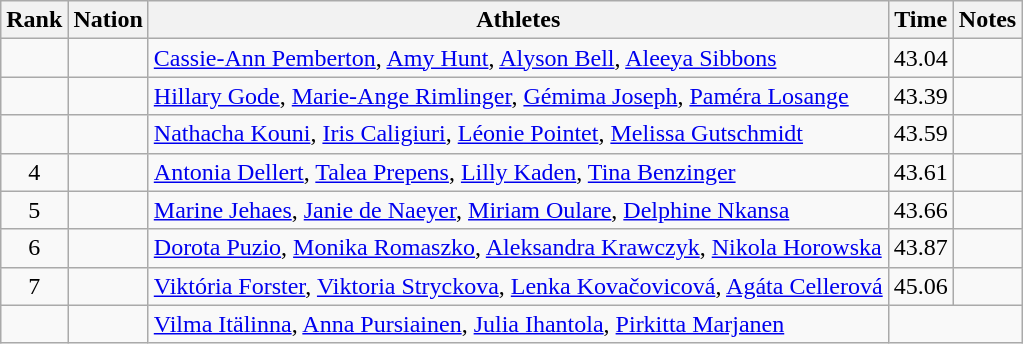<table class="wikitable sortable" style="text-align:center">
<tr>
<th>Rank</th>
<th>Nation</th>
<th>Athletes</th>
<th>Time</th>
<th>Notes</th>
</tr>
<tr>
<td></td>
<td align=left></td>
<td align=left><a href='#'>Cassie-Ann Pemberton</a>, <a href='#'>Amy Hunt</a>, <a href='#'>Alyson Bell</a>, <a href='#'>Aleeya Sibbons</a></td>
<td>43.04</td>
<td></td>
</tr>
<tr>
<td></td>
<td align=left></td>
<td align=left><a href='#'>Hillary Gode</a>, <a href='#'>Marie-Ange Rimlinger</a>, <a href='#'>Gémima Joseph</a>, <a href='#'>Paméra Losange</a></td>
<td>43.39</td>
<td></td>
</tr>
<tr>
<td></td>
<td align=left></td>
<td align=left><a href='#'>Nathacha Kouni</a>, <a href='#'>Iris Caligiuri</a>, <a href='#'>Léonie Pointet</a>, <a href='#'>Melissa Gutschmidt</a></td>
<td>43.59</td>
<td></td>
</tr>
<tr>
<td>4</td>
<td align=left></td>
<td align=left><a href='#'>Antonia Dellert</a>, <a href='#'>Talea Prepens</a>, <a href='#'>Lilly Kaden</a>, <a href='#'>Tina Benzinger</a></td>
<td>43.61</td>
<td></td>
</tr>
<tr>
<td>5</td>
<td align=left></td>
<td align=left><a href='#'>Marine Jehaes</a>, <a href='#'>Janie de Naeyer</a>, <a href='#'>Miriam Oulare</a>, <a href='#'>Delphine Nkansa</a></td>
<td>43.66</td>
<td></td>
</tr>
<tr>
<td>6</td>
<td align=left></td>
<td align=left><a href='#'>Dorota Puzio</a>, <a href='#'>Monika Romaszko</a>, <a href='#'>Aleksandra Krawczyk</a>, <a href='#'>Nikola Horowska</a></td>
<td>43.87</td>
<td></td>
</tr>
<tr>
<td>7</td>
<td align=left></td>
<td align=left><a href='#'>Viktória Forster</a>, <a href='#'>Viktoria Stryckova</a>, <a href='#'>Lenka Kovačovicová</a>, <a href='#'>Agáta Cellerová</a></td>
<td>45.06</td>
<td></td>
</tr>
<tr>
<td></td>
<td align=left></td>
<td align=left><a href='#'>Vilma Itälinna</a>, <a href='#'>Anna Pursiainen</a>, <a href='#'>Julia Ihantola</a>, <a href='#'>Pirkitta Marjanen</a></td>
<td colspan=2></td>
</tr>
</table>
